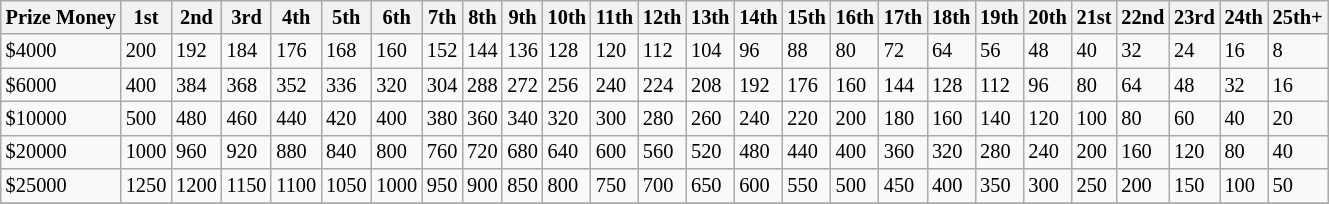<table class="wikitable" style="background:#f9f9f9; font-size:85%; border:2">
<tr>
<th>Prize Money</th>
<th>1st</th>
<th>2nd</th>
<th>3rd</th>
<th>4th</th>
<th>5th</th>
<th>6th</th>
<th>7th</th>
<th>8th</th>
<th>9th</th>
<th>10th</th>
<th>11th</th>
<th>12th</th>
<th>13th</th>
<th>14th</th>
<th>15th</th>
<th>16th</th>
<th>17th</th>
<th>18th</th>
<th>19th</th>
<th>20th</th>
<th>21st</th>
<th>22nd</th>
<th>23rd</th>
<th>24th</th>
<th>25th+</th>
</tr>
<tr>
<td>$4000</td>
<td>200</td>
<td>192</td>
<td>184</td>
<td>176</td>
<td>168</td>
<td>160</td>
<td>152</td>
<td>144</td>
<td>136</td>
<td>128</td>
<td>120</td>
<td>112</td>
<td>104</td>
<td>96</td>
<td>88</td>
<td>80</td>
<td>72</td>
<td>64</td>
<td>56</td>
<td>48</td>
<td>40</td>
<td>32</td>
<td>24</td>
<td>16</td>
<td>8</td>
</tr>
<tr>
<td>$6000</td>
<td>400</td>
<td>384</td>
<td>368</td>
<td>352</td>
<td>336</td>
<td>320</td>
<td>304</td>
<td>288</td>
<td>272</td>
<td>256</td>
<td>240</td>
<td>224</td>
<td>208</td>
<td>192</td>
<td>176</td>
<td>160</td>
<td>144</td>
<td>128</td>
<td>112</td>
<td>96</td>
<td>80</td>
<td>64</td>
<td>48</td>
<td>32</td>
<td>16</td>
</tr>
<tr>
<td>$10000</td>
<td>500</td>
<td>480</td>
<td>460</td>
<td>440</td>
<td>420</td>
<td>400</td>
<td>380</td>
<td>360</td>
<td>340</td>
<td>320</td>
<td>300</td>
<td>280</td>
<td>260</td>
<td>240</td>
<td>220</td>
<td>200</td>
<td>180</td>
<td>160</td>
<td>140</td>
<td>120</td>
<td>100</td>
<td>80</td>
<td>60</td>
<td>40</td>
<td>20</td>
</tr>
<tr>
<td>$20000</td>
<td>1000</td>
<td>960</td>
<td>920</td>
<td>880</td>
<td>840</td>
<td>800</td>
<td>760</td>
<td>720</td>
<td>680</td>
<td>640</td>
<td>600</td>
<td>560</td>
<td>520</td>
<td>480</td>
<td>440</td>
<td>400</td>
<td>360</td>
<td>320</td>
<td>280</td>
<td>240</td>
<td>200</td>
<td>160</td>
<td>120</td>
<td>80</td>
<td>40</td>
</tr>
<tr>
<td>$25000</td>
<td>1250</td>
<td>1200</td>
<td>1150</td>
<td>1100</td>
<td>1050</td>
<td>1000</td>
<td>950</td>
<td>900</td>
<td>850</td>
<td>800</td>
<td>750</td>
<td>700</td>
<td>650</td>
<td>600</td>
<td>550</td>
<td>500</td>
<td>450</td>
<td>400</td>
<td>350</td>
<td>300</td>
<td>250</td>
<td>200</td>
<td>150</td>
<td>100</td>
<td>50</td>
</tr>
<tr>
</tr>
</table>
